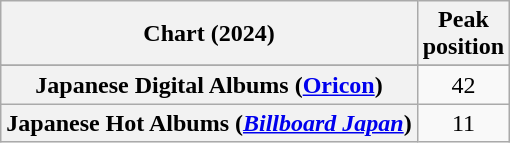<table class="wikitable sortable plainrowheaders" style="text-align:center">
<tr>
<th scope="col">Chart (2024)</th>
<th scope="col">Peak<br>position</th>
</tr>
<tr>
</tr>
<tr>
<th scope="row">Japanese Digital Albums (<a href='#'>Oricon</a>)</th>
<td>42</td>
</tr>
<tr>
<th scope="row">Japanese Hot Albums (<em><a href='#'>Billboard Japan</a></em>)</th>
<td>11</td>
</tr>
</table>
